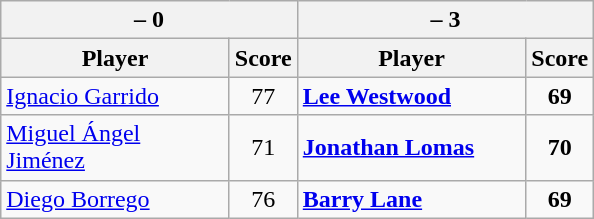<table class=wikitable>
<tr>
<th colspan=2> – 0</th>
<th colspan=2> – 3</th>
</tr>
<tr>
<th width=145>Player</th>
<th>Score</th>
<th width=145>Player</th>
<th>Score</th>
</tr>
<tr>
<td><a href='#'>Ignacio Garrido</a></td>
<td align=center>77</td>
<td><strong><a href='#'>Lee Westwood</a></strong></td>
<td align=center><strong>69</strong></td>
</tr>
<tr>
<td><a href='#'>Miguel Ángel Jiménez</a></td>
<td align=center>71</td>
<td><strong><a href='#'>Jonathan Lomas</a></strong></td>
<td align=center><strong>70</strong></td>
</tr>
<tr>
<td><a href='#'>Diego Borrego</a></td>
<td align=center>76</td>
<td><strong><a href='#'>Barry Lane</a></strong></td>
<td align=center><strong>69</strong></td>
</tr>
</table>
